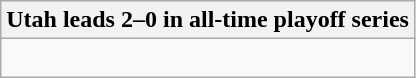<table class="wikitable collapsible collapsed">
<tr>
<th>Utah leads 2–0 in all-time playoff series</th>
</tr>
<tr>
<td><br>
</td>
</tr>
</table>
